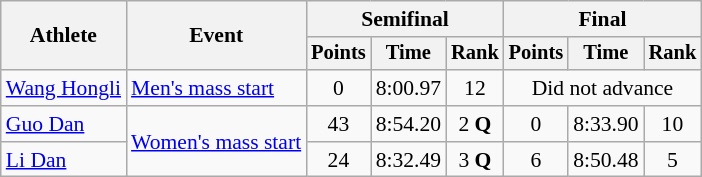<table class="wikitable" style="font-size:90%">
<tr>
<th rowspan="2">Athlete</th>
<th rowspan="2">Event</th>
<th colspan="3">Semifinal</th>
<th colspan="3">Final</th>
</tr>
<tr style="font-size:95%">
<th>Points</th>
<th>Time</th>
<th>Rank</th>
<th>Points</th>
<th>Time</th>
<th>Rank</th>
</tr>
<tr align=center>
<td align=left><a href='#'>Wang Hongli</a></td>
<td align=left><a href='#'>Men's mass start</a></td>
<td>0</td>
<td>8:00.97</td>
<td>12</td>
<td colspan=3>Did not advance</td>
</tr>
<tr align=center>
<td align=left><a href='#'>Guo Dan</a></td>
<td align=left rowspan=2><a href='#'>Women's mass start</a></td>
<td>43</td>
<td>8:54.20</td>
<td>2 <strong>Q</strong></td>
<td>0</td>
<td>8:33.90</td>
<td>10</td>
</tr>
<tr align=center>
<td align=left><a href='#'>Li Dan</a></td>
<td>24</td>
<td>8:32.49</td>
<td>3 <strong>Q</strong></td>
<td>6</td>
<td>8:50.48</td>
<td>5</td>
</tr>
</table>
